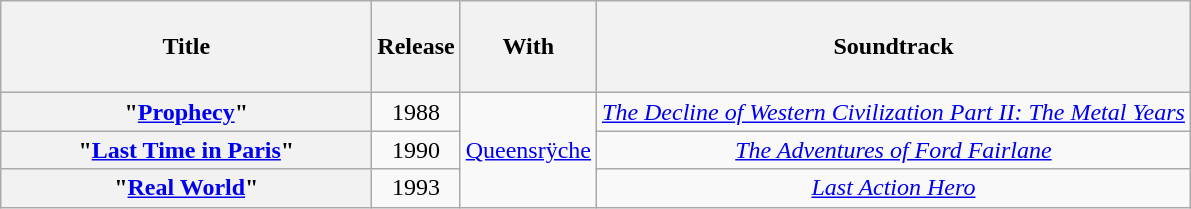<table class="wikitable plainrowheaders" style="text-align:center;">
<tr>
<th scope="col" style="width:15em;"><br>Title<br><br></th>
<th scope="col">Release</th>
<th scope="col">With</th>
<th scope="col">Soundtrack</th>
</tr>
<tr>
<th scope="row">"<a href='#'>Prophecy</a>"</th>
<td>1988</td>
<td rowspan="3"><a href='#'>Queensrÿche</a></td>
<td><em><a href='#'>The Decline of Western Civilization Part II: The Metal Years</a></em></td>
</tr>
<tr>
<th scope="row">"<a href='#'>Last Time in Paris</a>"</th>
<td>1990</td>
<td><em><a href='#'>The Adventures of Ford Fairlane</a></em></td>
</tr>
<tr>
<th scope="row">"<a href='#'>Real World</a>"</th>
<td>1993</td>
<td><em><a href='#'>Last Action Hero</a></em></td>
</tr>
</table>
